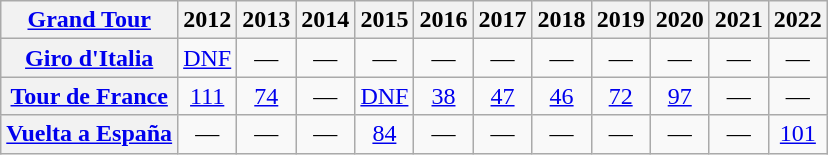<table class="wikitable plainrowheaders">
<tr>
<th scope="col"><a href='#'>Grand Tour</a></th>
<th scope="col">2012</th>
<th scope="col">2013</th>
<th scope="col">2014</th>
<th scope="col">2015</th>
<th scope="col">2016</th>
<th scope="col">2017</th>
<th scope="col">2018</th>
<th scope="col">2019</th>
<th scope="col">2020</th>
<th scope="col">2021</th>
<th scope="col">2022</th>
</tr>
<tr style="text-align:center;">
<th scope="row"> <a href='#'>Giro d'Italia</a></th>
<td><a href='#'>DNF</a></td>
<td>—</td>
<td>—</td>
<td>—</td>
<td>—</td>
<td>—</td>
<td>—</td>
<td>—</td>
<td>—</td>
<td>—</td>
<td>—</td>
</tr>
<tr style="text-align:center;">
<th scope="row"> <a href='#'>Tour de France</a></th>
<td><a href='#'>111</a></td>
<td><a href='#'>74</a></td>
<td>—</td>
<td><a href='#'>DNF</a></td>
<td><a href='#'>38</a></td>
<td><a href='#'>47</a></td>
<td><a href='#'>46</a></td>
<td><a href='#'>72</a></td>
<td><a href='#'>97</a></td>
<td>—</td>
<td>—</td>
</tr>
<tr style="text-align:center;">
<th scope="row"> <a href='#'>Vuelta a España</a></th>
<td>—</td>
<td>—</td>
<td>—</td>
<td><a href='#'>84</a></td>
<td>—</td>
<td>—</td>
<td>—</td>
<td>—</td>
<td>—</td>
<td>—</td>
<td><a href='#'>101</a></td>
</tr>
</table>
